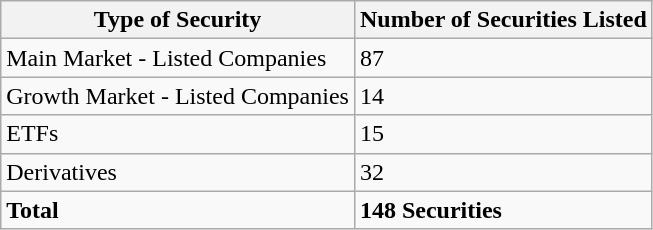<table class="wikitable">
<tr>
<th>Type of Security</th>
<th>Number  of Securities Listed</th>
</tr>
<tr>
<td>Main Market - Listed Companies</td>
<td>87</td>
</tr>
<tr>
<td>Growth Market - Listed Companies</td>
<td>14</td>
</tr>
<tr>
<td>ETFs</td>
<td>15</td>
</tr>
<tr>
<td>Derivatives</td>
<td>32</td>
</tr>
<tr>
<td><strong>Total</strong></td>
<td><strong>148 Securities</strong></td>
</tr>
</table>
